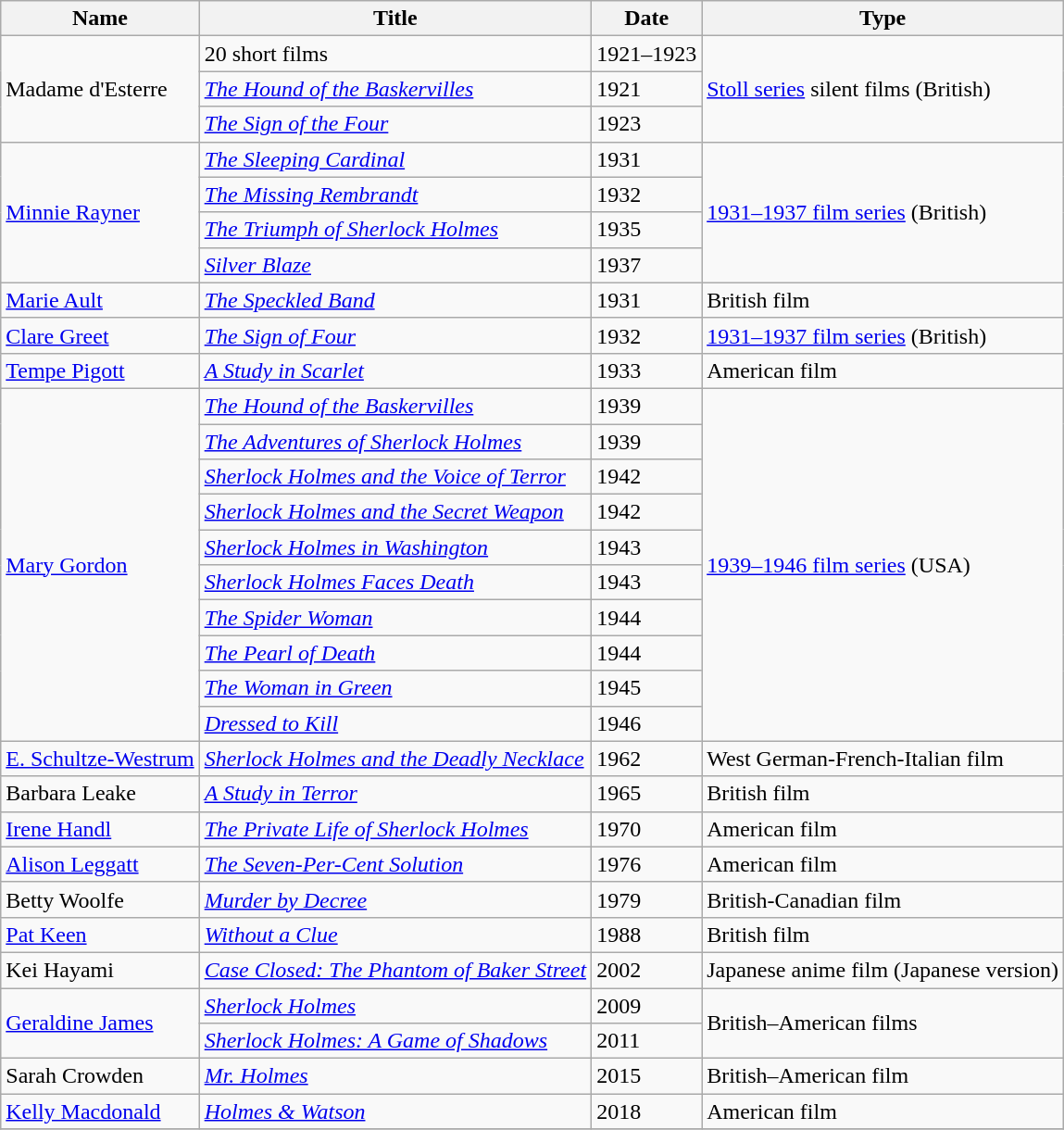<table class="wikitable sortable">
<tr>
<th>Name</th>
<th>Title</th>
<th>Date</th>
<th>Type</th>
</tr>
<tr>
<td rowspan="3">Madame d'Esterre</td>
<td>20 short films</td>
<td>1921–1923</td>
<td rowspan="3"><a href='#'>Stoll series</a> silent films (British)</td>
</tr>
<tr>
<td><em><a href='#'>The Hound of the Baskervilles</a></em></td>
<td>1921</td>
</tr>
<tr>
<td><em><a href='#'>The Sign of the Four</a></em></td>
<td>1923</td>
</tr>
<tr>
<td rowspan="4"><a href='#'>Minnie Rayner</a></td>
<td><em><a href='#'>The Sleeping Cardinal</a></em></td>
<td>1931</td>
<td rowspan="4"><a href='#'>1931–1937 film series</a> (British)</td>
</tr>
<tr>
<td><em><a href='#'>The Missing Rembrandt</a></em></td>
<td>1932</td>
</tr>
<tr>
<td><em><a href='#'>The Triumph of Sherlock Holmes</a></em></td>
<td>1935</td>
</tr>
<tr>
<td><em><a href='#'>Silver Blaze</a></em></td>
<td>1937</td>
</tr>
<tr>
<td><a href='#'>Marie Ault</a></td>
<td><em><a href='#'>The Speckled Band</a></em></td>
<td>1931</td>
<td>British film</td>
</tr>
<tr>
<td><a href='#'>Clare Greet</a></td>
<td><em><a href='#'>The Sign of Four</a></em></td>
<td>1932</td>
<td><a href='#'>1931–1937 film series</a> (British)</td>
</tr>
<tr>
<td><a href='#'>Tempe Pigott</a></td>
<td><em><a href='#'>A Study in Scarlet</a></em></td>
<td>1933</td>
<td>American film</td>
</tr>
<tr>
<td rowspan="10"><a href='#'>Mary Gordon</a></td>
<td><em><a href='#'>The Hound of the Baskervilles</a></em></td>
<td>1939</td>
<td rowspan="10"><a href='#'>1939–1946 film series</a> (USA)</td>
</tr>
<tr>
<td><em><a href='#'>The Adventures of Sherlock Holmes</a></em></td>
<td>1939</td>
</tr>
<tr>
<td><em><a href='#'>Sherlock Holmes and the Voice of Terror</a></em></td>
<td>1942</td>
</tr>
<tr>
<td><em><a href='#'>Sherlock Holmes and the Secret Weapon</a></em></td>
<td>1942</td>
</tr>
<tr>
<td><em><a href='#'>Sherlock Holmes in Washington</a></em></td>
<td>1943</td>
</tr>
<tr>
<td><em><a href='#'>Sherlock Holmes Faces Death</a></em></td>
<td>1943</td>
</tr>
<tr>
<td><em><a href='#'>The Spider Woman</a></em></td>
<td>1944</td>
</tr>
<tr>
<td><em><a href='#'>The Pearl of Death</a></em></td>
<td>1944</td>
</tr>
<tr>
<td><em><a href='#'>The Woman in Green</a></em></td>
<td>1945</td>
</tr>
<tr>
<td><em><a href='#'>Dressed to Kill</a></em></td>
<td>1946</td>
</tr>
<tr>
<td><a href='#'>E. Schultze-Westrum</a></td>
<td><em><a href='#'>Sherlock Holmes and the Deadly Necklace</a></em></td>
<td>1962</td>
<td>West German-French-Italian film</td>
</tr>
<tr>
<td>Barbara Leake</td>
<td><em><a href='#'>A Study in Terror</a></em></td>
<td>1965</td>
<td>British film</td>
</tr>
<tr>
<td><a href='#'>Irene Handl</a></td>
<td><em><a href='#'>The Private Life of Sherlock Holmes</a></em></td>
<td>1970</td>
<td>American film</td>
</tr>
<tr>
<td><a href='#'>Alison Leggatt</a></td>
<td><em><a href='#'>The Seven-Per-Cent Solution</a></em></td>
<td>1976</td>
<td>American film</td>
</tr>
<tr>
<td>Betty Woolfe</td>
<td><em><a href='#'>Murder by Decree</a></em></td>
<td>1979</td>
<td>British-Canadian film</td>
</tr>
<tr>
<td><a href='#'>Pat Keen</a></td>
<td><em><a href='#'>Without a Clue</a></em></td>
<td>1988</td>
<td>British film</td>
</tr>
<tr>
<td>Kei Hayami</td>
<td><em><a href='#'>Case Closed: The Phantom of Baker Street</a></em></td>
<td>2002</td>
<td>Japanese anime film (Japanese version)</td>
</tr>
<tr>
<td rowspan="2"><a href='#'>Geraldine James</a></td>
<td><em><a href='#'>Sherlock Holmes</a></em></td>
<td>2009</td>
<td rowspan="2">British–American films</td>
</tr>
<tr>
<td><em><a href='#'>Sherlock Holmes: A Game of Shadows</a></em></td>
<td>2011</td>
</tr>
<tr>
<td>Sarah Crowden</td>
<td><em><a href='#'>Mr. Holmes</a></em></td>
<td>2015</td>
<td>British–American film</td>
</tr>
<tr>
<td><a href='#'>Kelly Macdonald</a></td>
<td><em><a href='#'>Holmes & Watson</a></em></td>
<td>2018</td>
<td>American film</td>
</tr>
<tr>
</tr>
</table>
